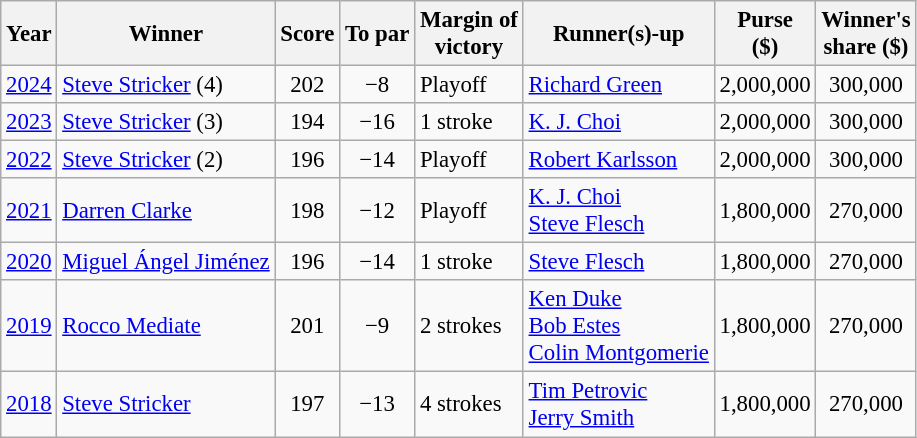<table class="wikitable" style="font-size:95%">
<tr>
<th>Year</th>
<th>Winner</th>
<th>Score</th>
<th>To par</th>
<th>Margin of<br>victory</th>
<th>Runner(s)-up</th>
<th>Purse<br>($)</th>
<th>Winner's<br>share ($)</th>
</tr>
<tr>
<td><a href='#'>2024</a></td>
<td> <a href='#'>Steve Stricker</a> (4)</td>
<td align=center>202</td>
<td align=center>−8</td>
<td>Playoff</td>
<td> <a href='#'>Richard Green</a></td>
<td align=center>2,000,000</td>
<td align=center>300,000</td>
</tr>
<tr>
<td><a href='#'>2023</a></td>
<td> <a href='#'>Steve Stricker</a> (3)</td>
<td align=center>194</td>
<td align=center>−16</td>
<td>1 stroke</td>
<td> <a href='#'>K. J. Choi</a></td>
<td align=center>2,000,000</td>
<td align=center>300,000</td>
</tr>
<tr>
<td><a href='#'>2022</a></td>
<td> <a href='#'>Steve Stricker</a> (2)</td>
<td align=center>196</td>
<td align=center>−14</td>
<td>Playoff</td>
<td> <a href='#'>Robert Karlsson</a></td>
<td align=center>2,000,000</td>
<td align=center>300,000</td>
</tr>
<tr>
<td><a href='#'>2021</a></td>
<td> <a href='#'>Darren Clarke</a></td>
<td align=center>198</td>
<td align=center>−12</td>
<td>Playoff</td>
<td> <a href='#'>K. J. Choi</a><br> <a href='#'>Steve Flesch</a></td>
<td align=center>1,800,000</td>
<td align=center>270,000</td>
</tr>
<tr>
<td><a href='#'>2020</a></td>
<td> <a href='#'>Miguel Ángel Jiménez</a></td>
<td align=center>196</td>
<td align=center>−14</td>
<td>1 stroke</td>
<td> <a href='#'>Steve Flesch</a></td>
<td align=center>1,800,000</td>
<td align=center>270,000</td>
</tr>
<tr>
<td><a href='#'>2019</a></td>
<td> <a href='#'>Rocco Mediate</a></td>
<td align=center>201</td>
<td align=center>−9</td>
<td>2 strokes</td>
<td> <a href='#'>Ken Duke</a><br> <a href='#'>Bob Estes</a><br> <a href='#'>Colin Montgomerie</a></td>
<td align=center>1,800,000</td>
<td align=center>270,000</td>
</tr>
<tr>
<td><a href='#'>2018</a></td>
<td> <a href='#'>Steve Stricker</a></td>
<td align=center>197</td>
<td align=center>−13</td>
<td>4 strokes</td>
<td> <a href='#'>Tim Petrovic</a><br> <a href='#'>Jerry Smith</a></td>
<td align=center>1,800,000</td>
<td align=center>270,000</td>
</tr>
</table>
